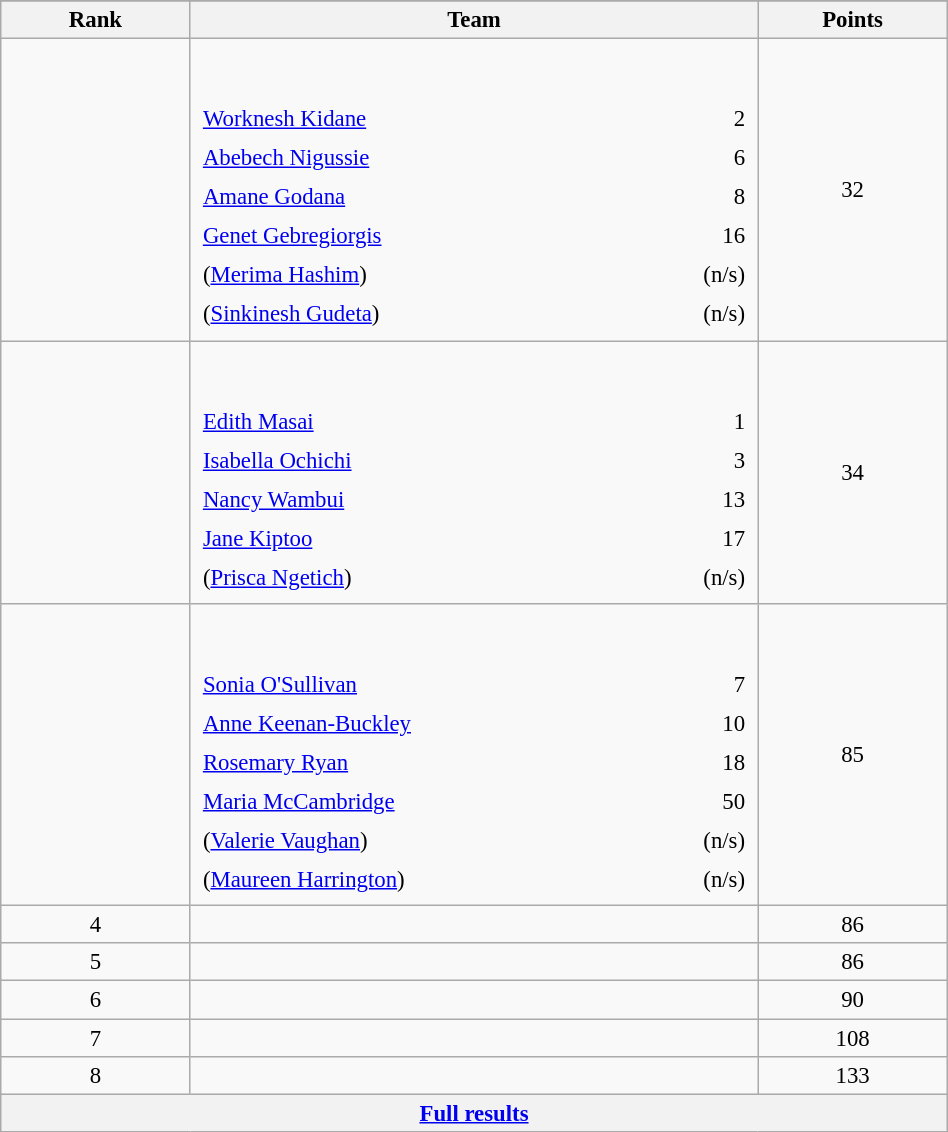<table class="wikitable sortable" style=" text-align:center; font-size:95%;" width="50%">
<tr>
</tr>
<tr>
<th width=10%>Rank</th>
<th width=30%>Team</th>
<th width=10%>Points</th>
</tr>
<tr>
<td align=center></td>
<td align=left> <br><br><table width=100%>
<tr>
<td align=left style="border:0"><a href='#'>Worknesh Kidane</a></td>
<td align=right style="border:0">2</td>
</tr>
<tr>
<td align=left style="border:0"><a href='#'>Abebech Nigussie</a></td>
<td align=right style="border:0">6</td>
</tr>
<tr>
<td align=left style="border:0"><a href='#'>Amane Godana</a></td>
<td align=right style="border:0">8</td>
</tr>
<tr>
<td align=left style="border:0"><a href='#'>Genet Gebregiorgis</a></td>
<td align=right style="border:0">16</td>
</tr>
<tr>
<td align=left style="border:0">(<a href='#'>Merima Hashim</a>)</td>
<td align=right style="border:0">(n/s)</td>
</tr>
<tr>
<td align=left style="border:0">(<a href='#'>Sinkinesh Gudeta</a>)</td>
<td align=right style="border:0">(n/s)</td>
</tr>
</table>
</td>
<td>32</td>
</tr>
<tr>
<td align=center></td>
<td align=left> <br><br><table width=100%>
<tr>
<td align=left style="border:0"><a href='#'>Edith Masai</a></td>
<td align=right style="border:0">1</td>
</tr>
<tr>
<td align=left style="border:0"><a href='#'>Isabella Ochichi</a></td>
<td align=right style="border:0">3</td>
</tr>
<tr>
<td align=left style="border:0"><a href='#'>Nancy Wambui</a></td>
<td align=right style="border:0">13</td>
</tr>
<tr>
<td align=left style="border:0"><a href='#'>Jane Kiptoo</a></td>
<td align=right style="border:0">17</td>
</tr>
<tr>
<td align=left style="border:0">(<a href='#'>Prisca Ngetich</a>)</td>
<td align=right style="border:0">(n/s)</td>
</tr>
</table>
</td>
<td>34</td>
</tr>
<tr>
<td align=center></td>
<td align=left> <br><br><table width=100%>
<tr>
<td align=left style="border:0"><a href='#'>Sonia O'Sullivan</a></td>
<td align=right style="border:0">7</td>
</tr>
<tr>
<td align=left style="border:0"><a href='#'>Anne Keenan-Buckley</a></td>
<td align=right style="border:0">10</td>
</tr>
<tr>
<td align=left style="border:0"><a href='#'>Rosemary Ryan</a></td>
<td align=right style="border:0">18</td>
</tr>
<tr>
<td align=left style="border:0"><a href='#'>Maria McCambridge</a></td>
<td align=right style="border:0">50</td>
</tr>
<tr>
<td align=left style="border:0">(<a href='#'>Valerie Vaughan</a>)</td>
<td align=right style="border:0">(n/s)</td>
</tr>
<tr>
<td align=left style="border:0">(<a href='#'>Maureen Harrington</a>)</td>
<td align=right style="border:0">(n/s)</td>
</tr>
</table>
</td>
<td>85</td>
</tr>
<tr>
<td align=center>4</td>
<td align=left></td>
<td>86</td>
</tr>
<tr>
<td align=center>5</td>
<td align=left></td>
<td>86</td>
</tr>
<tr>
<td align=center>6</td>
<td align=left></td>
<td>90</td>
</tr>
<tr>
<td align=center>7</td>
<td align=left></td>
<td>108</td>
</tr>
<tr>
<td align=center>8</td>
<td align=left></td>
<td>133</td>
</tr>
<tr class="sortbottom">
<th colspan=3 align=center><a href='#'>Full results</a></th>
</tr>
</table>
